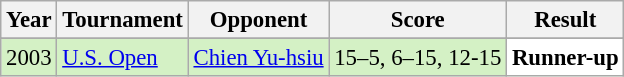<table class="sortable wikitable" style="font-size: 95%;">
<tr>
<th>Year</th>
<th>Tournament</th>
<th>Opponent</th>
<th>Score</th>
<th>Result</th>
</tr>
<tr>
</tr>
<tr style="background:#D4F1C5">
<td align="center">2003</td>
<td align="left"><a href='#'>U.S. Open</a></td>
<td align="left"> <a href='#'>Chien Yu-hsiu</a></td>
<td align="left">15–5, 6–15, 12-15</td>
<td style="text-align:left; background:white"> <strong>Runner-up</strong></td>
</tr>
</table>
